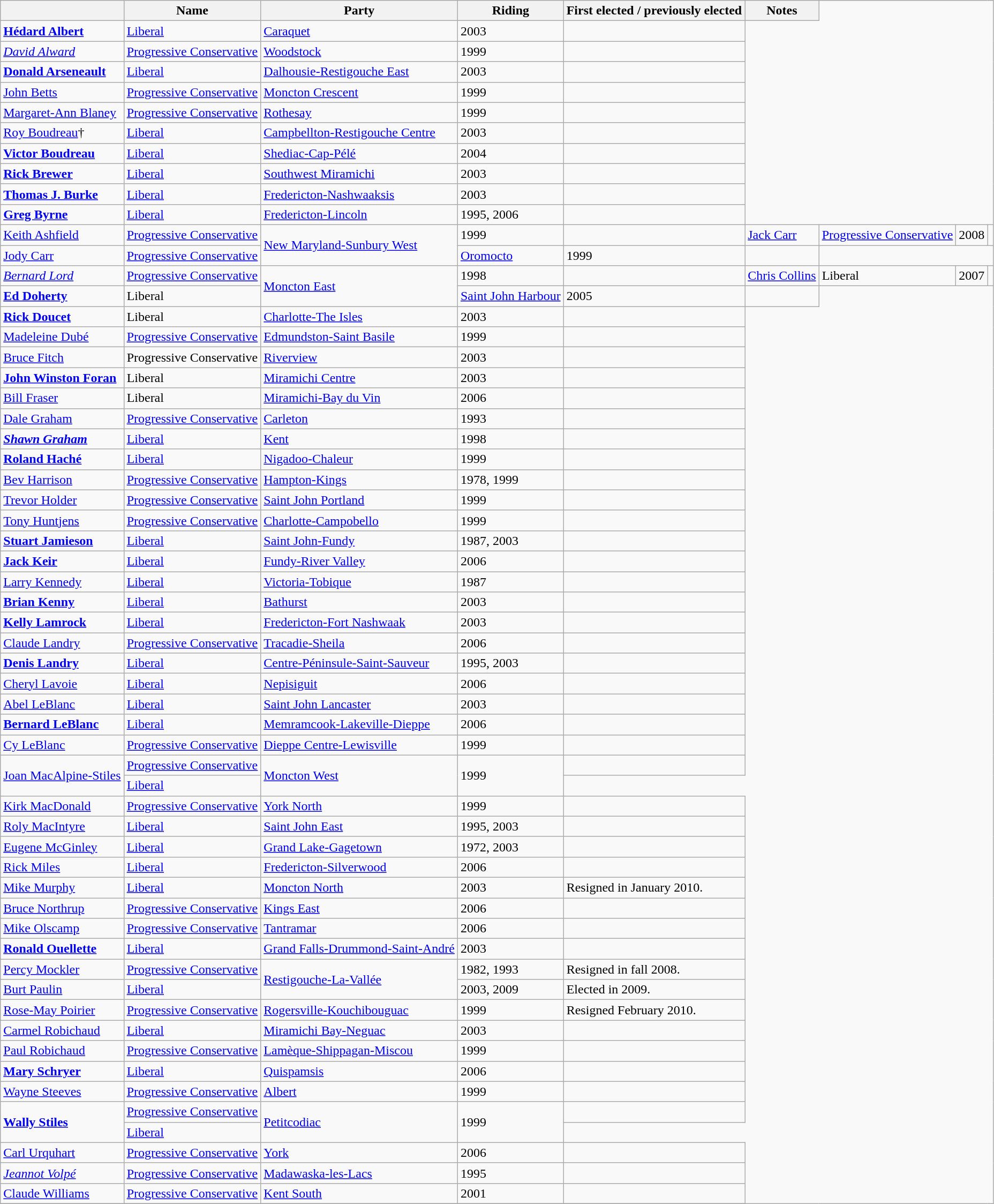<table class="wikitable sortable">
<tr>
<th></th>
<th>Name</th>
<th>Party</th>
<th>Riding</th>
<th>First elected / previously elected</th>
<th>Notes</th>
</tr>
<tr>
<td><strong><a href='#'>Hédard Albert</a></strong></td>
<td><a href='#'>Liberal</a></td>
<td><a href='#'>Caraquet</a></td>
<td>2003</td>
<td></td>
</tr>
<tr>
<td><em><a href='#'>David Alward</a></em></td>
<td><a href='#'>Progressive Conservative</a></td>
<td><a href='#'>Woodstock</a></td>
<td>1999</td>
<td></td>
</tr>
<tr>
<td><strong><a href='#'>Donald Arseneault</a></strong></td>
<td><a href='#'>Liberal</a></td>
<td><a href='#'>Dalhousie-Restigouche East</a></td>
<td>2003</td>
<td></td>
</tr>
<tr>
<td><a href='#'>John Betts</a></td>
<td><a href='#'>Progressive Conservative</a></td>
<td><a href='#'>Moncton Crescent</a></td>
<td>1999</td>
<td></td>
</tr>
<tr>
<td><a href='#'>Margaret-Ann Blaney</a></td>
<td><a href='#'>Progressive Conservative</a></td>
<td><a href='#'>Rothesay</a></td>
<td>1999</td>
<td></td>
</tr>
<tr>
<td><a href='#'>Roy Boudreau</a>†</td>
<td><a href='#'>Liberal</a></td>
<td><a href='#'>Campbellton-Restigouche Centre</a></td>
<td>2003</td>
<td></td>
</tr>
<tr>
<td><strong><a href='#'>Victor Boudreau</a></strong></td>
<td><a href='#'>Liberal</a></td>
<td><a href='#'>Shediac-Cap-Pélé</a></td>
<td>2004</td>
<td></td>
</tr>
<tr>
<td><strong><a href='#'>Rick Brewer</a></strong></td>
<td><a href='#'>Liberal</a></td>
<td><a href='#'>Southwest Miramichi</a></td>
<td>2003</td>
<td></td>
</tr>
<tr>
<td><strong><a href='#'>Thomas J. Burke</a></strong></td>
<td><a href='#'>Liberal</a></td>
<td><a href='#'>Fredericton-Nashwaaksis</a></td>
<td>2003</td>
<td></td>
</tr>
<tr>
<td><strong><a href='#'>Greg Byrne</a></strong></td>
<td><a href='#'>Liberal</a></td>
<td><a href='#'>Fredericton-Lincoln</a></td>
<td>1995, 2006</td>
<td></td>
</tr>
<tr>
<td><a href='#'>Keith Ashfield</a></td>
<td><a href='#'>Progressive Conservative</a></td>
<td rowspan="2"><a href='#'>New Maryland-Sunbury West</a></td>
<td>1999</td>
<td><br></td>
<td><a href='#'>Jack Carr</a></td>
<td><a href='#'>Progressive Conservative</a></td>
<td>2008</td>
<td></td>
</tr>
<tr>
<td><a href='#'>Jody Carr</a></td>
<td><a href='#'>Progressive Conservative</a></td>
<td><a href='#'>Oromocto</a></td>
<td>1999</td>
<td></td>
</tr>
<tr>
<td><em><a href='#'>Bernard Lord</a></em></td>
<td><a href='#'>Progressive Conservative</a></td>
<td rowspan="2"><a href='#'>Moncton East</a></td>
<td>1998</td>
<td><br></td>
<td><a href='#'>Chris Collins</a></td>
<td>Liberal</td>
<td>2007</td>
<td></td>
</tr>
<tr>
<td><strong><a href='#'>Ed Doherty</a></strong></td>
<td>Liberal</td>
<td><a href='#'>Saint John Harbour</a></td>
<td>2005</td>
<td></td>
</tr>
<tr>
<td><strong><a href='#'>Rick Doucet</a></strong></td>
<td>Liberal</td>
<td><a href='#'>Charlotte-The Isles</a></td>
<td>2003</td>
<td></td>
</tr>
<tr>
<td><a href='#'>Madeleine Dubé</a></td>
<td><a href='#'>Progressive Conservative</a></td>
<td><a href='#'>Edmundston-Saint Basile</a></td>
<td>1999</td>
<td></td>
</tr>
<tr>
<td><a href='#'>Bruce Fitch</a></td>
<td>Progressive Conservative</td>
<td><a href='#'>Riverview</a></td>
<td>2003</td>
<td></td>
</tr>
<tr>
<td><strong><a href='#'>John Winston Foran</a></strong></td>
<td>Liberal</td>
<td><a href='#'>Miramichi Centre</a></td>
<td>2003</td>
<td></td>
</tr>
<tr>
<td><a href='#'>Bill Fraser</a></td>
<td>Liberal</td>
<td><a href='#'>Miramichi-Bay du Vin</a></td>
<td>2006</td>
<td></td>
</tr>
<tr>
<td><a href='#'>Dale Graham</a></td>
<td><a href='#'>Progressive Conservative</a></td>
<td><a href='#'>Carleton</a></td>
<td>1993</td>
<td></td>
</tr>
<tr>
<td><strong><em><a href='#'>Shawn Graham</a></em></strong></td>
<td><a href='#'>Liberal</a></td>
<td><a href='#'>Kent</a></td>
<td>1998</td>
<td></td>
</tr>
<tr>
<td><strong><a href='#'>Roland Haché</a></strong></td>
<td><a href='#'>Liberal</a></td>
<td><a href='#'>Nigadoo-Chaleur</a></td>
<td>1999</td>
<td></td>
</tr>
<tr>
<td><a href='#'>Bev Harrison</a></td>
<td><a href='#'>Progressive Conservative</a></td>
<td><a href='#'>Hampton-Kings</a></td>
<td>1978, 1999</td>
<td></td>
</tr>
<tr>
<td><a href='#'>Trevor Holder</a></td>
<td><a href='#'>Progressive Conservative</a></td>
<td><a href='#'>Saint John Portland</a></td>
<td>1999</td>
<td></td>
</tr>
<tr>
<td><a href='#'>Tony Huntjens</a></td>
<td><a href='#'>Progressive Conservative</a></td>
<td><a href='#'>Charlotte-Campobello</a></td>
<td>1999</td>
<td></td>
</tr>
<tr>
<td><strong><a href='#'>Stuart Jamieson</a></strong></td>
<td><a href='#'>Liberal</a></td>
<td><a href='#'>Saint John-Fundy</a></td>
<td>1987, 2003</td>
<td></td>
</tr>
<tr>
<td><strong><a href='#'>Jack Keir</a></strong></td>
<td><a href='#'>Liberal</a></td>
<td><a href='#'>Fundy-River Valley</a></td>
<td>2006</td>
<td></td>
</tr>
<tr>
<td><a href='#'>Larry Kennedy</a></td>
<td><a href='#'>Liberal</a></td>
<td><a href='#'>Victoria-Tobique</a></td>
<td>1987</td>
<td></td>
</tr>
<tr>
<td><strong><a href='#'>Brian Kenny</a></strong></td>
<td><a href='#'>Liberal</a></td>
<td><a href='#'>Bathurst</a></td>
<td>2003</td>
<td></td>
</tr>
<tr>
<td><strong><a href='#'>Kelly Lamrock</a></strong></td>
<td><a href='#'>Liberal</a></td>
<td><a href='#'>Fredericton-Fort Nashwaak</a></td>
<td>2003</td>
<td></td>
</tr>
<tr>
<td><a href='#'>Claude Landry</a></td>
<td><a href='#'>Progressive Conservative</a></td>
<td><a href='#'>Tracadie-Sheila</a></td>
<td>2006</td>
<td></td>
</tr>
<tr>
<td><strong><a href='#'>Denis Landry</a></strong></td>
<td><a href='#'>Liberal</a></td>
<td><a href='#'>Centre-Péninsule-Saint-Sauveur</a></td>
<td>1995, 2003</td>
<td></td>
</tr>
<tr>
<td><a href='#'>Cheryl Lavoie</a></td>
<td><a href='#'>Liberal</a></td>
<td><a href='#'>Nepisiguit</a></td>
<td>2006</td>
<td></td>
</tr>
<tr>
<td><a href='#'>Abel LeBlanc</a></td>
<td><a href='#'>Liberal</a></td>
<td><a href='#'>Saint John Lancaster</a></td>
<td>2003</td>
<td></td>
</tr>
<tr>
<td><strong><a href='#'>Bernard LeBlanc</a></strong></td>
<td><a href='#'>Liberal</a></td>
<td><a href='#'>Memramcook-Lakeville-Dieppe</a></td>
<td>2006</td>
<td></td>
</tr>
<tr>
<td><a href='#'>Cy LeBlanc</a></td>
<td><a href='#'>Progressive Conservative</a></td>
<td><a href='#'>Dieppe Centre-Lewisville</a></td>
<td>1999</td>
<td></td>
</tr>
<tr>
<td rowspan="2"><a href='#'>Joan MacAlpine-Stiles</a></td>
<td><a href='#'>Progressive Conservative</a></td>
<td rowspan="2"><a href='#'>Moncton West</a></td>
<td rowspan="2">1999</td>
<td></td>
</tr>
<tr>
<td><a href='#'>Liberal</a></td>
</tr>
<tr>
<td><a href='#'>Kirk MacDonald</a></td>
<td><a href='#'>Progressive Conservative</a></td>
<td><a href='#'>York North</a></td>
<td>1999</td>
<td></td>
</tr>
<tr>
<td><a href='#'>Roly MacIntyre</a></td>
<td><a href='#'>Liberal</a></td>
<td><a href='#'>Saint John East</a></td>
<td>1995, 2003</td>
<td></td>
</tr>
<tr>
<td><a href='#'>Eugene McGinley</a></td>
<td><a href='#'>Liberal</a></td>
<td><a href='#'>Grand Lake-Gagetown</a></td>
<td>1972, 2003</td>
<td></td>
</tr>
<tr>
<td><a href='#'>Rick Miles</a></td>
<td><a href='#'>Liberal</a></td>
<td><a href='#'>Fredericton-Silverwood</a></td>
<td>2006</td>
<td></td>
</tr>
<tr>
<td><a href='#'>Mike Murphy</a></td>
<td><a href='#'>Liberal</a></td>
<td><a href='#'>Moncton North</a></td>
<td>2003</td>
<td>Resigned in January 2010.</td>
</tr>
<tr>
<td><a href='#'>Bruce Northrup</a></td>
<td><a href='#'>Progressive Conservative</a></td>
<td><a href='#'>Kings East</a></td>
<td>2006</td>
<td></td>
</tr>
<tr>
<td><a href='#'>Mike Olscamp</a></td>
<td><a href='#'>Progressive Conservative</a></td>
<td><a href='#'>Tantramar</a></td>
<td>2006</td>
<td></td>
</tr>
<tr>
<td><strong><a href='#'>Ronald Ouellette</a></strong></td>
<td><a href='#'>Liberal</a></td>
<td><a href='#'>Grand Falls-Drummond-Saint-André</a></td>
<td>2003</td>
<td></td>
</tr>
<tr>
<td><a href='#'>Percy Mockler</a></td>
<td><a href='#'>Progressive Conservative</a></td>
<td rowspan="2"><a href='#'>Restigouche-La-Vallée</a></td>
<td>1982, 1993</td>
<td>Resigned in fall 2008.</td>
</tr>
<tr>
<td><a href='#'>Burt Paulin</a></td>
<td><a href='#'>Liberal</a></td>
<td>2003, 2009</td>
<td>Elected in 2009.</td>
</tr>
<tr>
<td><a href='#'>Rose-May Poirier</a></td>
<td><a href='#'>Progressive Conservative</a></td>
<td><a href='#'>Rogersville-Kouchibouguac</a></td>
<td>1999</td>
<td>Resigned February 2010.</td>
</tr>
<tr>
<td><a href='#'>Carmel Robichaud</a></td>
<td><a href='#'>Liberal</a></td>
<td><a href='#'>Miramichi Bay-Neguac</a></td>
<td>2003</td>
<td></td>
</tr>
<tr>
<td><a href='#'>Paul Robichaud</a></td>
<td><a href='#'>Progressive Conservative</a></td>
<td><a href='#'>Lamèque-Shippagan-Miscou</a></td>
<td>1999</td>
<td></td>
</tr>
<tr>
<td><strong><a href='#'>Mary Schryer</a></strong></td>
<td><a href='#'>Liberal</a></td>
<td><a href='#'>Quispamsis</a></td>
<td>2006</td>
<td></td>
</tr>
<tr>
<td><a href='#'>Wayne Steeves</a></td>
<td><a href='#'>Progressive Conservative</a></td>
<td><a href='#'>Albert</a></td>
<td>1999</td>
<td></td>
</tr>
<tr>
<td rowspan="2"><strong><a href='#'>Wally Stiles</a></strong></td>
<td><a href='#'>Progressive Conservative</a></td>
<td rowspan="2"><a href='#'>Petitcodiac</a></td>
<td rowspan="2">1999</td>
<td></td>
</tr>
<tr>
<td><a href='#'>Liberal</a></td>
</tr>
<tr>
<td><a href='#'>Carl Urquhart</a></td>
<td><a href='#'>Progressive Conservative</a></td>
<td><a href='#'>York</a></td>
<td>2006</td>
<td></td>
</tr>
<tr>
<td><em><a href='#'>Jeannot Volpé</a></em></td>
<td><a href='#'>Progressive Conservative</a></td>
<td><a href='#'>Madawaska-les-Lacs</a></td>
<td>1995</td>
<td></td>
</tr>
<tr>
<td><a href='#'>Claude Williams</a></td>
<td><a href='#'>Progressive Conservative</a></td>
<td><a href='#'>Kent South</a></td>
<td>2001</td>
<td></td>
</tr>
<tr>
</tr>
</table>
